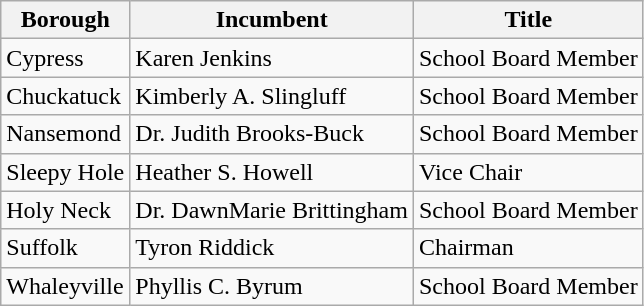<table class="wikitable">
<tr>
<th>Borough</th>
<th>Incumbent</th>
<th>Title</th>
</tr>
<tr>
<td>Cypress</td>
<td>Karen Jenkins</td>
<td>School Board Member</td>
</tr>
<tr>
<td>Chuckatuck</td>
<td>Kimberly A. Slingluff</td>
<td>School Board Member</td>
</tr>
<tr>
<td>Nansemond</td>
<td>Dr. Judith Brooks-Buck</td>
<td>School Board Member</td>
</tr>
<tr>
<td>Sleepy Hole</td>
<td>Heather S. Howell</td>
<td>Vice Chair</td>
</tr>
<tr>
<td>Holy Neck</td>
<td>Dr. DawnMarie Brittingham</td>
<td>School Board Member</td>
</tr>
<tr>
<td>Suffolk</td>
<td>Tyron Riddick</td>
<td>Chairman</td>
</tr>
<tr>
<td>Whaleyville</td>
<td>Phyllis C. Byrum</td>
<td>School Board Member</td>
</tr>
</table>
